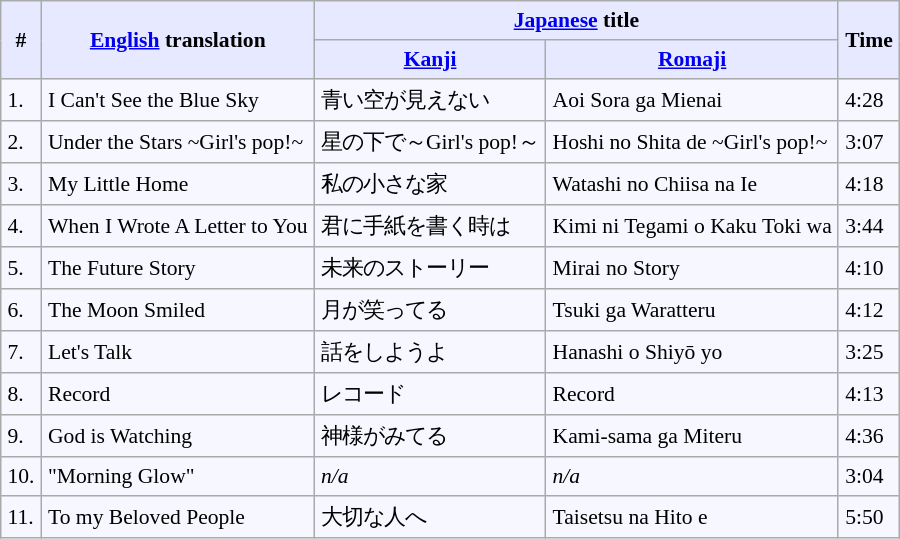<table border="" cellpadding="4" cellspacing="0"  style="border: 1px #aaaaaa solid; border-collapse: collapse; padding: 0.2em; margin: 1em 1em 1em 0; background: #f7f8ff; font-size:0.9em;">
<tr valign="middle" bgcolor="#e6e9ff">
<th rowspan="2">#</th>
<th rowspan="2"><a href='#'>English</a> translation</th>
<th colspan="2"><a href='#'>Japanese</a> title</th>
<th rowspan="2">Time</th>
</tr>
<tr bgcolor="#e6e9ff">
<th><a href='#'>Kanji</a></th>
<th><a href='#'>Romaji</a></th>
</tr>
<tr>
<td>1.</td>
<td>I Can't See the Blue Sky</td>
<td>青い空が見えない</td>
<td>Aoi Sora ga Mienai</td>
<td>4:28</td>
</tr>
<tr>
<td>2.</td>
<td>Under the Stars ~Girl's pop!~</td>
<td>星の下で～Girl's pop!～</td>
<td>Hoshi no Shita de ~Girl's pop!~</td>
<td>3:07</td>
</tr>
<tr>
<td>3.</td>
<td>My Little Home</td>
<td>私の小さな家</td>
<td>Watashi no Chiisa na Ie</td>
<td>4:18</td>
</tr>
<tr>
<td>4.</td>
<td>When I Wrote A Letter to You</td>
<td>君に手紙を書く時は</td>
<td>Kimi ni Tegami o Kaku Toki wa</td>
<td>3:44</td>
</tr>
<tr>
<td>5.</td>
<td>The Future Story</td>
<td>未来のストーリー</td>
<td>Mirai no Story</td>
<td>4:10</td>
</tr>
<tr>
<td>6.</td>
<td>The Moon Smiled</td>
<td>月が笑ってる</td>
<td>Tsuki ga Waratteru</td>
<td>4:12</td>
</tr>
<tr>
<td>7.</td>
<td>Let's Talk</td>
<td>話をしようよ</td>
<td>Hanashi o Shiyō yo</td>
<td>3:25</td>
</tr>
<tr>
<td>8.</td>
<td>Record</td>
<td>レコード</td>
<td>Record</td>
<td>4:13</td>
</tr>
<tr>
<td>9.</td>
<td>God is Watching</td>
<td>神様がみてる</td>
<td>Kami-sama ga Miteru</td>
<td>4:36</td>
</tr>
<tr>
<td>10.</td>
<td>"Morning Glow"</td>
<td><em>n/a</em></td>
<td><em>n/a</em></td>
<td>3:04</td>
</tr>
<tr>
<td>11.</td>
<td>To my Beloved People</td>
<td>大切な人へ</td>
<td>Taisetsu na Hito e</td>
<td>5:50</td>
</tr>
</table>
